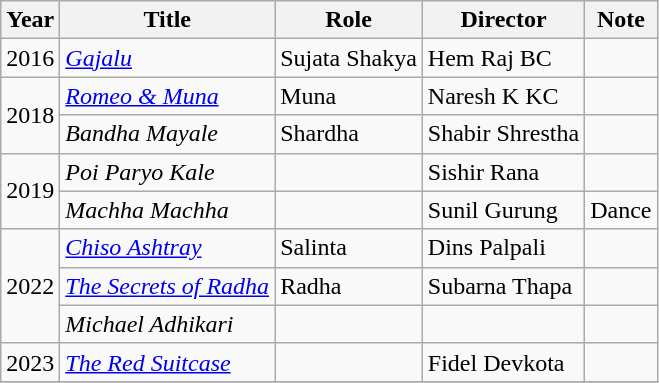<table class="wikitable sortable">
<tr>
<th>Year</th>
<th>Title</th>
<th>Role</th>
<th>Director</th>
<th>Note</th>
</tr>
<tr>
<td>2016</td>
<td><em><a href='#'>Gajalu</a></em> </td>
<td>Sujata Shakya</td>
<td>Hem Raj BC</td>
<td></td>
</tr>
<tr>
<td rowspan="2">2018</td>
<td><em><a href='#'>Romeo & Muna</a></em></td>
<td>Muna</td>
<td>Naresh K KC</td>
<td></td>
</tr>
<tr>
<td><em>Bandha Mayale</em></td>
<td>Shardha</td>
<td>Shabir Shrestha</td>
<td></td>
</tr>
<tr>
<td rowspan="2">2019</td>
<td><em>Poi Paryo Kale</em></td>
<td></td>
<td>Sishir Rana</td>
<td></td>
</tr>
<tr>
<td><em>Machha Machha</em></td>
<td></td>
<td>Sunil Gurung</td>
<td>Dance</td>
</tr>
<tr>
<td rowspan="3">2022</td>
<td><em><a href='#'>Chiso Ashtray</a></em></td>
<td>Salinta</td>
<td>Dins Palpali</td>
<td></td>
</tr>
<tr>
<td><em><a href='#'>The Secrets of Radha</a></em></td>
<td>Radha</td>
<td>Subarna Thapa</td>
<td></td>
</tr>
<tr>
<td><em>Michael Adhikari</em></td>
<td></td>
<td></td>
<td></td>
</tr>
<tr>
<td>2023</td>
<td><a href='#'><em>The Red Suitcase</em></a></td>
<td></td>
<td>Fidel Devkota</td>
<td></td>
</tr>
<tr>
</tr>
</table>
